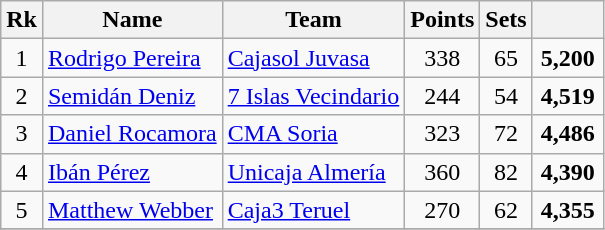<table class="wikitable" style="text-align: center;">
<tr>
<th>Rk</th>
<th>Name</th>
<th>Team</th>
<th>Points</th>
<th>Sets</th>
<th width=40></th>
</tr>
<tr>
<td>1</td>
<td align="left"> <a href='#'>Rodrigo Pereira</a></td>
<td align="left"><a href='#'>Cajasol Juvasa</a></td>
<td>338</td>
<td>65</td>
<td><strong>5,200</strong></td>
</tr>
<tr>
<td>2</td>
<td align="left"> <a href='#'>Semidán Deniz</a></td>
<td align="left"><a href='#'>7 Islas Vecindario</a></td>
<td>244</td>
<td>54</td>
<td><strong>4,519</strong></td>
</tr>
<tr>
<td>3</td>
<td align="left"> <a href='#'>Daniel Rocamora</a></td>
<td align="left"><a href='#'>CMA Soria</a></td>
<td>323</td>
<td>72</td>
<td><strong>4,486</strong></td>
</tr>
<tr>
<td>4</td>
<td align="left"> <a href='#'>Ibán Pérez</a></td>
<td align="left"><a href='#'>Unicaja Almería</a></td>
<td>360</td>
<td>82</td>
<td><strong>4,390</strong></td>
</tr>
<tr>
<td>5</td>
<td align="left"> <a href='#'>Matthew Webber</a></td>
<td align="left"><a href='#'>Caja3 Teruel</a></td>
<td>270</td>
<td>62</td>
<td><strong>4,355</strong></td>
</tr>
<tr>
</tr>
</table>
